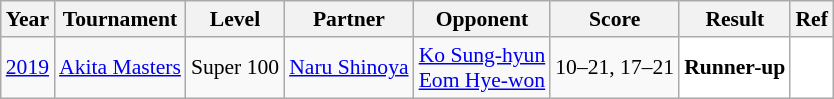<table class="sortable wikitable" style="font-size: 90%;">
<tr>
<th>Year</th>
<th>Tournament</th>
<th>Level</th>
<th>Partner</th>
<th>Opponent</th>
<th>Score</th>
<th>Result</th>
<th>Ref</th>
</tr>
<tr>
<td align="center"><a href='#'>2019</a></td>
<td align="left"><a href='#'>Akita Masters</a></td>
<td align="left">Super 100</td>
<td align="left"> <a href='#'>Naru Shinoya</a></td>
<td align="left"> <a href='#'>Ko Sung-hyun</a><br> <a href='#'>Eom Hye-won</a></td>
<td align="left">10–21, 17–21</td>
<td style="text-align:left; background:white"> <strong>Runner-up</strong></td>
<td style="text-align:center; background:white"></td>
</tr>
</table>
